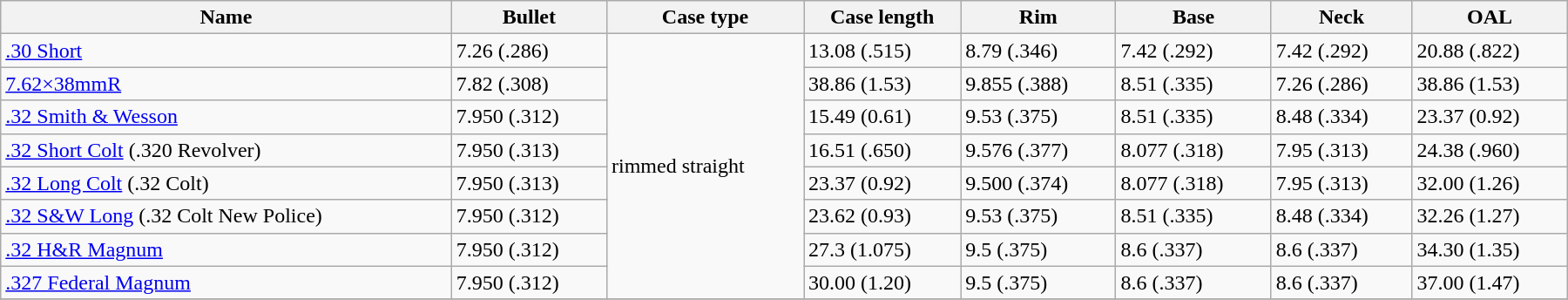<table class="wikitable sortable" style="width:1200px;text-align:left">
<tr>
<th>Name</th>
<th>Bullet</th>
<th>Case type</th>
<th>Case length</th>
<th>Rim</th>
<th>Base</th>
<th>Neck</th>
<th>OAL</th>
</tr>
<tr>
<td><a href='#'>.30 Short</a></td>
<td>7.26 (.286)</td>
<td rowspan="8">rimmed straight</td>
<td>13.08 (.515)</td>
<td>8.79 (.346)</td>
<td>7.42 (.292)</td>
<td>7.42 (.292)</td>
<td>20.88 (.822)</td>
</tr>
<tr>
<td><a href='#'>7.62×38mmR</a></td>
<td>7.82 (.308)</td>
<td>38.86 (1.53)</td>
<td>9.855 (.388)</td>
<td>8.51 (.335)</td>
<td>7.26 (.286)</td>
<td>38.86 (1.53)</td>
</tr>
<tr>
<td><a href='#'>.32 Smith & Wesson</a></td>
<td>7.950 (.312)</td>
<td>15.49 (0.61)</td>
<td>9.53 (.375)</td>
<td>8.51 (.335)</td>
<td>8.48 (.334)</td>
<td>23.37 (0.92)</td>
</tr>
<tr>
<td><a href='#'>.32 Short Colt</a> (.320 Revolver)</td>
<td>7.950 (.313)</td>
<td>16.51 (.650)</td>
<td>9.576 (.377)</td>
<td>8.077 (.318)</td>
<td>7.95 (.313)</td>
<td>24.38 (.960)</td>
</tr>
<tr>
<td><a href='#'>.32 Long Colt</a> (.32 Colt)</td>
<td>7.950 (.313)</td>
<td>23.37 (0.92)</td>
<td>9.500 (.374)</td>
<td>8.077 (.318)</td>
<td>7.95 (.313)</td>
<td>32.00 (1.26)</td>
</tr>
<tr>
<td><a href='#'>.32 S&W Long</a> (.32 Colt New Police)</td>
<td>7.950 (.312)</td>
<td>23.62 (0.93)</td>
<td>9.53 (.375)</td>
<td>8.51 (.335)</td>
<td>8.48 (.334)</td>
<td>32.26 (1.27)</td>
</tr>
<tr>
<td><a href='#'>.32 H&R Magnum</a></td>
<td>7.950 (.312)</td>
<td>27.3 (1.075)</td>
<td>9.5 (.375)</td>
<td>8.6 (.337)</td>
<td>8.6 (.337)</td>
<td>34.30 (1.35)</td>
</tr>
<tr>
<td><a href='#'>.327 Federal Magnum</a></td>
<td>7.950 (.312)</td>
<td>30.00 (1.20)</td>
<td>9.5 (.375)</td>
<td>8.6 (.337)</td>
<td>8.6 (.337)</td>
<td>37.00 (1.47)</td>
</tr>
<tr>
</tr>
</table>
